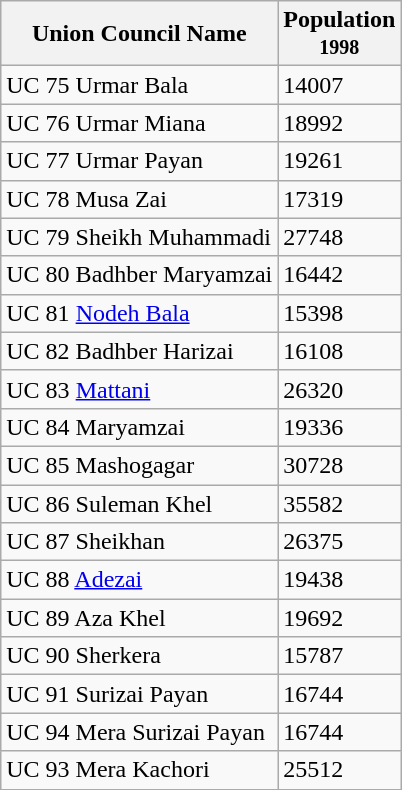<table class="sortable wikitable">
<tr>
<th>Union Council Name</th>
<th>Population <br><small>1998</small></th>
</tr>
<tr>
<td>UC 75 Urmar Bala</td>
<td><div>14007</div></td>
</tr>
<tr>
<td>UC 76 Urmar Miana</td>
<td><div>18992</div></td>
</tr>
<tr>
<td>UC 77 Urmar Payan</td>
<td><div> 19261 </div></td>
</tr>
<tr>
<td>UC 78 Musa Zai</td>
<td><div> 17319 </div></td>
</tr>
<tr>
<td>UC 79 Sheikh Muhammadi</td>
<td><div> 27748</div></td>
</tr>
<tr>
<td>UC 80 Badhber Maryamzai</td>
<td><div> 16442 </div></td>
</tr>
<tr>
<td>UC 81 <a href='#'>Nodeh Bala</a></td>
<td><div> 15398 </div></td>
</tr>
<tr>
<td>UC 82 Badhber Harizai</td>
<td><div> 16108 </div></td>
</tr>
<tr>
<td>UC 83 <a href='#'>Mattani</a></td>
<td><div> 26320 </div></td>
</tr>
<tr>
<td>UC 84 Maryamzai</td>
<td><div> 19336 </div></td>
</tr>
<tr>
<td>UC 85 Mashogagar</td>
<td><div> 30728 </div></td>
</tr>
<tr>
<td>UC 86 Suleman Khel</td>
<td><div> 35582 </div></td>
</tr>
<tr>
<td>UC 87 Sheikhan</td>
<td><div> 26375 </div></td>
</tr>
<tr>
<td>UC 88 <a href='#'>Adezai</a></td>
<td><div> 19438 </div></td>
</tr>
<tr>
<td>UC 89 Aza Khel</td>
<td><div> 19692 </div></td>
</tr>
<tr>
<td>UC 90 Sherkera</td>
<td><div> 15787 </div></td>
</tr>
<tr>
<td>UC 91 Surizai Payan</td>
<td><div> 16744 </div></td>
</tr>
<tr>
<td>UC 94 Mera Surizai Payan</td>
<td><div> 16744 </div></td>
</tr>
<tr>
<td>UC 93 Mera Kachori</td>
<td><div> 25512 </div></td>
</tr>
</table>
